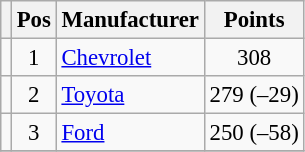<table class="wikitable" style="font-size: 95%;">
<tr>
<th></th>
<th>Pos</th>
<th>Manufacturer</th>
<th>Points</th>
</tr>
<tr>
<td align="left"></td>
<td style="text-align:center;">1</td>
<td><a href='#'>Chevrolet</a></td>
<td style="text-align:center;">308</td>
</tr>
<tr>
<td align="left"></td>
<td style="text-align:center;">2</td>
<td><a href='#'>Toyota</a></td>
<td style="text-align:center;">279 (–29)</td>
</tr>
<tr>
<td align="left"></td>
<td style="text-align:center;">3</td>
<td><a href='#'>Ford</a></td>
<td style="text-align:center;">250 (–58)</td>
</tr>
<tr class="sortbottom">
</tr>
</table>
